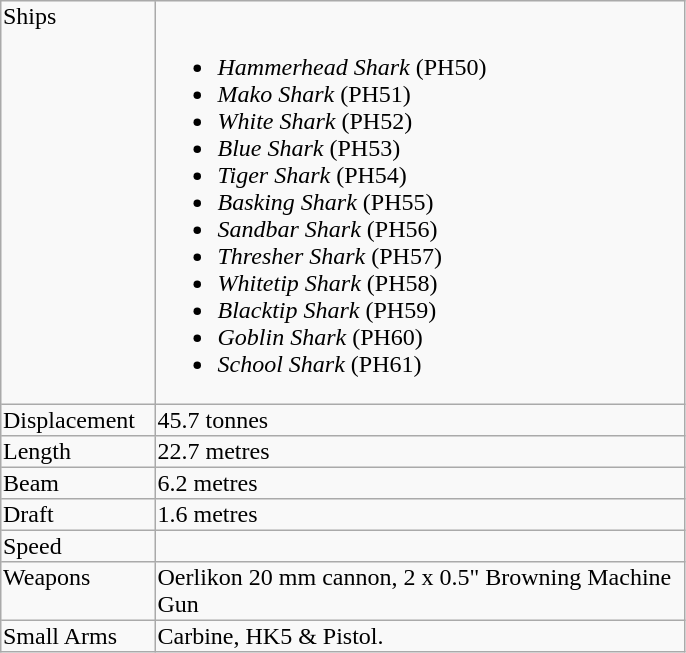<table align="left" border="1" style="background: #F9F9F9; border: 1px solid #AAA; border-collapse: collapse">
<tr>
<td valign="top" width="100">Ships</td>
<td valign="top" width="350"><br><ul><li><em>Hammerhead Shark</em> (PH50)</li><li><em>Mako Shark</em> (PH51)</li><li><em>White Shark</em> (PH52)</li><li><em>Blue Shark</em> (PH53)</li><li><em>Tiger Shark</em> (PH54)</li><li><em>Basking Shark</em> (PH55)</li><li><em>Sandbar Shark</em> (PH56)</li><li><em>Thresher Shark</em> (PH57)</li><li><em>Whitetip Shark</em> (PH58)</li><li><em>Blacktip Shark</em> (PH59)</li><li><em>Goblin Shark</em> (PH60)</li><li><em>School Shark</em> (PH61)</li></ul></td>
</tr>
<tr>
<td valign="top" width="100">Displacement</td>
<td valign="top" width="350">45.7 tonnes</td>
</tr>
<tr>
<td valign="top" width="100">Length</td>
<td valign="top" width="350">22.7 metres</td>
</tr>
<tr>
<td valign="top" width="100">Beam</td>
<td valign="top" width="350">6.2 metres</td>
</tr>
<tr>
<td valign="top" width="100">Draft</td>
<td valign="top" width="350">1.6 metres</td>
</tr>
<tr>
<td valign="top" width="100">Speed</td>
<td valign="top" width="350"></td>
</tr>
<tr>
<td valign="top" width="100">Weapons</td>
<td valign="top" width="350">Oerlikon 20 mm cannon, 2 x 0.5" Browning Machine Gun</td>
</tr>
<tr>
<td valign="top" width="100">Small Arms</td>
<td valign="top" width="350">Carbine, HK5 & Pistol.</td>
</tr>
</table>
